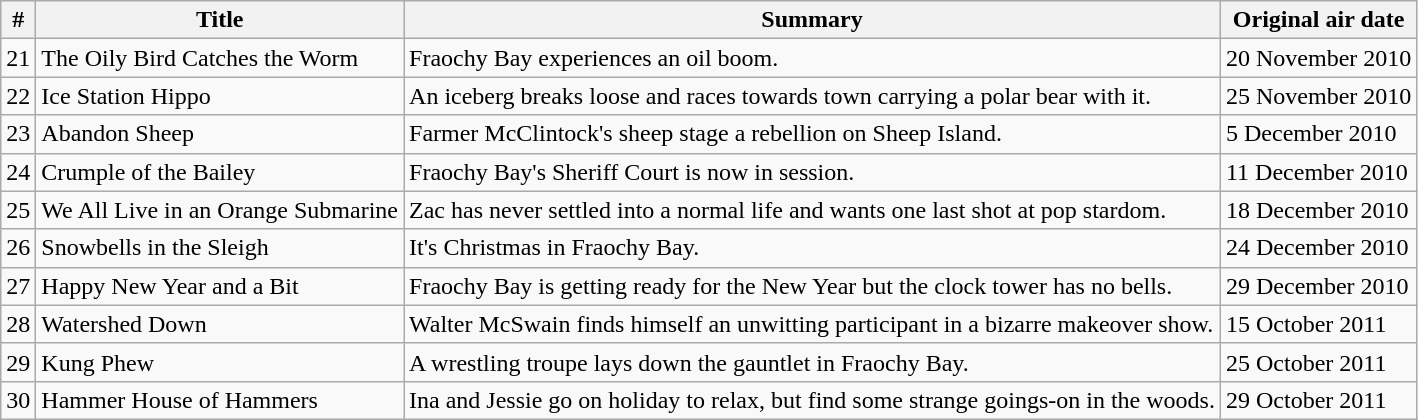<table class="wikitable">
<tr>
<th>#</th>
<th>Title</th>
<th>Summary</th>
<th>Original air date</th>
</tr>
<tr>
<td>21</td>
<td>The Oily Bird Catches the Worm</td>
<td>Fraochy Bay experiences an oil boom.</td>
<td>20 November 2010</td>
</tr>
<tr>
<td>22</td>
<td>Ice Station Hippo</td>
<td>An iceberg breaks loose and races towards town carrying a polar bear with it.</td>
<td>25 November 2010</td>
</tr>
<tr>
<td>23</td>
<td>Abandon Sheep</td>
<td>Farmer McClintock's sheep stage a rebellion on Sheep Island.</td>
<td>5 December 2010</td>
</tr>
<tr>
<td>24</td>
<td>Crumple of the Bailey</td>
<td>Fraochy Bay's Sheriff Court is now in session.</td>
<td>11 December 2010</td>
</tr>
<tr>
<td>25</td>
<td>We All Live in an Orange Submarine</td>
<td>Zac has never settled into a normal life and wants one last shot at pop stardom.</td>
<td>18 December 2010</td>
</tr>
<tr>
<td>26</td>
<td>Snowbells in the Sleigh</td>
<td>It's Christmas in Fraochy Bay.</td>
<td>24 December 2010</td>
</tr>
<tr>
<td>27</td>
<td>Happy New Year and a Bit</td>
<td>Fraochy Bay is getting ready for the New Year but the clock tower has no bells.</td>
<td>29 December 2010</td>
</tr>
<tr>
<td>28</td>
<td>Watershed Down</td>
<td>Walter McSwain finds himself an unwitting participant in a bizarre makeover show.</td>
<td>15 October 2011</td>
</tr>
<tr>
<td>29</td>
<td>Kung Phew</td>
<td>A wrestling troupe lays down the gauntlet in Fraochy Bay.</td>
<td>25 October 2011</td>
</tr>
<tr>
<td>30</td>
<td>Hammer House of Hammers</td>
<td>Ina and Jessie go on holiday to relax, but find some strange goings-on in the woods.</td>
<td>29 October 2011</td>
</tr>
</table>
